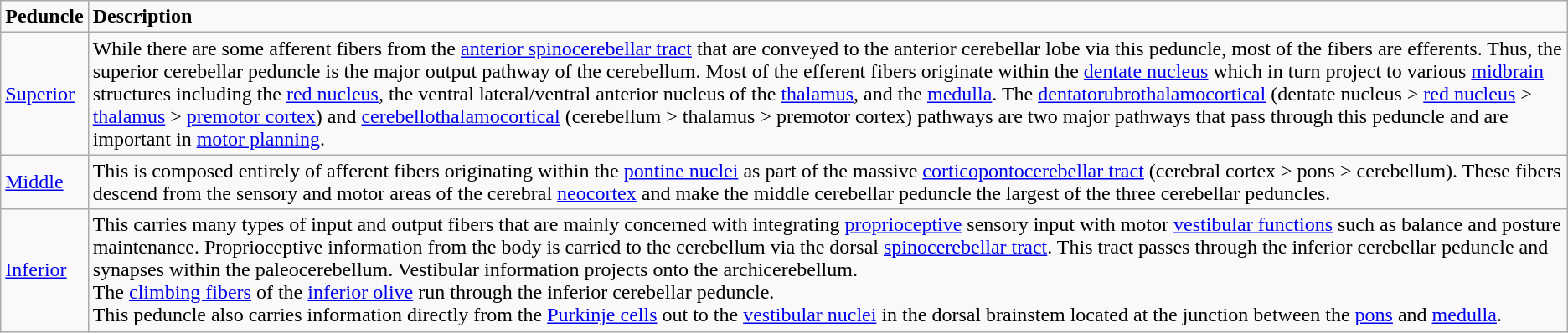<table class="wikitable">
<tr>
<td><strong>Peduncle</strong></td>
<td><strong>Description</strong></td>
</tr>
<tr>
<td><a href='#'>Superior</a></td>
<td>While there are some afferent fibers from the <a href='#'>anterior spinocerebellar tract</a> that are conveyed to the anterior cerebellar lobe via this peduncle, most of the fibers are efferents. Thus, the superior cerebellar peduncle is the major output pathway of the cerebellum. Most of the efferent fibers originate within the <a href='#'>dentate nucleus</a> which in turn project to various <a href='#'>midbrain</a> structures including the <a href='#'>red nucleus</a>, the ventral lateral/ventral anterior nucleus of the <a href='#'>thalamus</a>, and the <a href='#'>medulla</a>. The <a href='#'>dentatorubrothalamocortical</a> (dentate nucleus > <a href='#'>red nucleus</a> > <a href='#'>thalamus</a> > <a href='#'>premotor cortex</a>) and <a href='#'>cerebellothalamocortical</a> (cerebellum > thalamus > premotor cortex) pathways are two major pathways that pass through this peduncle and are important in <a href='#'>motor planning</a>.</td>
</tr>
<tr>
<td><a href='#'>Middle</a></td>
<td>This is composed entirely of afferent fibers originating within the <a href='#'>pontine nuclei</a> as part of the massive <a href='#'>corticopontocerebellar tract</a> (cerebral cortex > pons > cerebellum). These fibers descend from the sensory and motor areas of the cerebral <a href='#'>neocortex</a> and make the middle cerebellar peduncle the largest of the three cerebellar peduncles.</td>
</tr>
<tr>
<td><a href='#'>Inferior</a></td>
<td>This carries many types of input and output fibers that are mainly concerned with integrating <a href='#'>proprioceptive</a> sensory input with motor <a href='#'>vestibular functions</a> such as balance and posture maintenance. Proprioceptive information from the body is carried to the cerebellum via the dorsal <a href='#'>spinocerebellar tract</a>. This tract passes through the inferior cerebellar peduncle and synapses within the paleocerebellum. Vestibular information projects onto the archicerebellum.<br>The <a href='#'>climbing fibers</a> of the <a href='#'>inferior olive</a> run through the inferior cerebellar peduncle.<br>This peduncle also carries information directly from the <a href='#'>Purkinje cells</a> out to the <a href='#'>vestibular nuclei</a> in the dorsal brainstem located at the junction between the <a href='#'>pons</a> and <a href='#'>medulla</a>.</td>
</tr>
</table>
